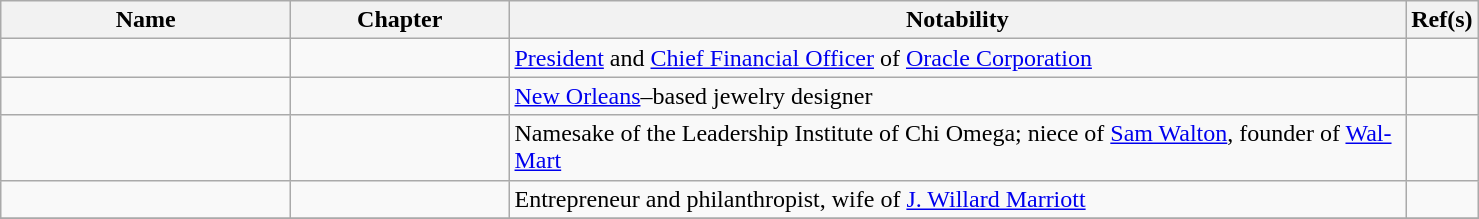<table class="wikitable sortable" style="width:78%;">
<tr valign="top">
<th style="width:20%;">Name</th>
<th style="width:15%;">Chapter</th>
<th style="width:62%;" class="unsortable">Notability</th>
<th style="width:3%;" class="unsortable">Ref(s)</th>
</tr>
<tr valign="top">
<td></td>
<td></td>
<td><a href='#'>President</a> and <a href='#'>Chief Financial Officer</a> of <a href='#'>Oracle Corporation</a></td>
<td></td>
</tr>
<tr>
<td></td>
<td></td>
<td><a href='#'>New Orleans</a>–based jewelry designer</td>
<td></td>
</tr>
<tr>
<td></td>
<td></td>
<td>Namesake of the Leadership Institute of Chi Omega; niece of <a href='#'>Sam Walton</a>, founder of <a href='#'>Wal-Mart</a></td>
<td></td>
</tr>
<tr>
<td></td>
<td {{center></td>
<td>Entrepreneur and philanthropist, wife of <a href='#'>J. Willard Marriott</a></td>
<td></td>
</tr>
<tr>
</tr>
</table>
